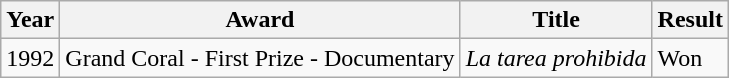<table class="wikitable">
<tr>
<th>Year</th>
<th>Award</th>
<th>Title</th>
<th>Result</th>
</tr>
<tr>
<td>1992</td>
<td>Grand Coral - First Prize - Documentary</td>
<td><em>La tarea prohibida</em></td>
<td>Won</td>
</tr>
</table>
